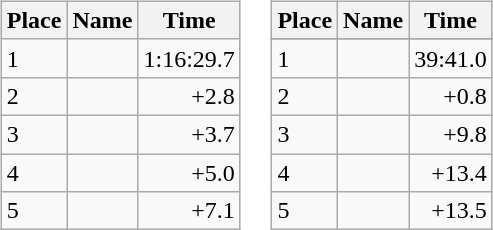<table border="0">
<tr>
<td valign="top"><br><table class="wikitable">
<tr>
<th>Place</th>
<th>Name</th>
<th>Time</th>
</tr>
<tr>
<td>1</td>
<td></td>
<td align="right">1:16:29.7</td>
</tr>
<tr>
<td>2</td>
<td></td>
<td align="right">+2.8</td>
</tr>
<tr>
<td>3</td>
<td></td>
<td align="right">+3.7</td>
</tr>
<tr>
<td>4</td>
<td></td>
<td align="right">+5.0</td>
</tr>
<tr>
<td>5</td>
<td></td>
<td align="right">+7.1</td>
</tr>
</table>
</td>
<td valign="top"><br><table class="wikitable">
<tr>
<th>Place</th>
<th>Name</th>
<th>Time</th>
</tr>
<tr>
</tr>
<tr>
<td>1</td>
<td></td>
<td align="right">39:41.0</td>
</tr>
<tr>
<td>2</td>
<td></td>
<td align="right">+0.8</td>
</tr>
<tr>
<td>3</td>
<td></td>
<td align="right">+9.8</td>
</tr>
<tr>
<td>4</td>
<td></td>
<td align="right">+13.4</td>
</tr>
<tr>
<td>5</td>
<td></td>
<td align="right">+13.5</td>
</tr>
</table>
</td>
</tr>
</table>
